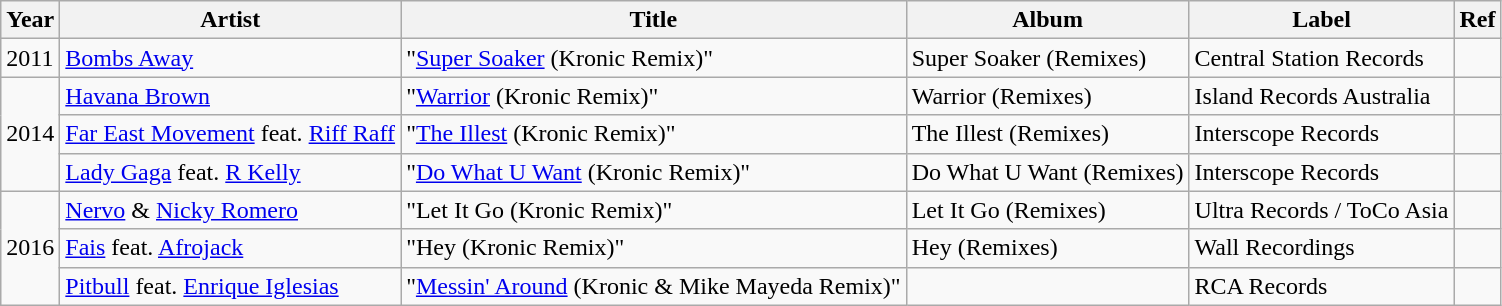<table class="wikitable">
<tr>
<th>Year</th>
<th>Artist</th>
<th>Title</th>
<th>Album</th>
<th>Label</th>
<th>Ref</th>
</tr>
<tr>
<td>2011</td>
<td><a href='#'>Bombs Away</a></td>
<td>"<a href='#'>Super Soaker</a> (Kronic Remix)"</td>
<td>Super Soaker (Remixes)</td>
<td>Central Station Records</td>
<td></td>
</tr>
<tr>
<td rowspan=3>2014</td>
<td><a href='#'>Havana Brown</a></td>
<td>"<a href='#'>Warrior</a> (Kronic Remix)"</td>
<td>Warrior (Remixes)</td>
<td>Island Records Australia</td>
<td></td>
</tr>
<tr>
<td><a href='#'>Far East Movement</a> feat. <a href='#'>Riff Raff</a></td>
<td>"<a href='#'>The Illest</a> (Kronic Remix)"</td>
<td>The Illest (Remixes)</td>
<td>Interscope Records</td>
<td></td>
</tr>
<tr>
<td><a href='#'>Lady Gaga</a> feat. <a href='#'>R Kelly</a></td>
<td>"<a href='#'>Do What U Want</a> (Kronic Remix)"</td>
<td>Do What U Want (Remixes)</td>
<td>Interscope Records</td>
<td></td>
</tr>
<tr>
<td rowspan=3>2016</td>
<td><a href='#'>Nervo</a> & <a href='#'>Nicky Romero</a></td>
<td>"Let It Go (Kronic Remix)"</td>
<td>Let It Go (Remixes)</td>
<td>Ultra Records / ToCo Asia</td>
<td></td>
</tr>
<tr>
<td><a href='#'>Fais</a> feat. <a href='#'>Afrojack</a></td>
<td>"Hey (Kronic Remix)"</td>
<td>Hey (Remixes)</td>
<td>Wall Recordings</td>
<td></td>
</tr>
<tr>
<td><a href='#'>Pitbull</a> feat. <a href='#'>Enrique Iglesias</a></td>
<td>"<a href='#'>Messin' Around</a> (Kronic & Mike Mayeda Remix)"</td>
<td></td>
<td>RCA Records</td>
<td></td>
</tr>
</table>
